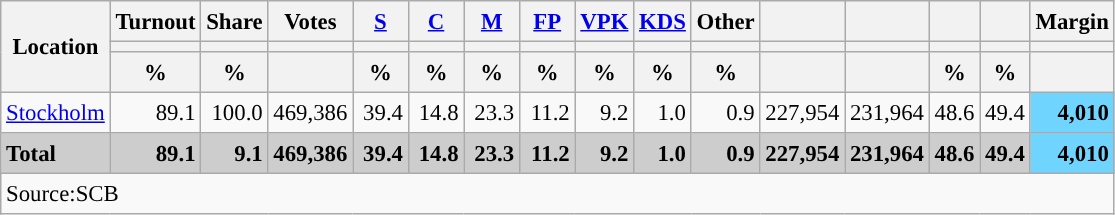<table class="wikitable sortable" style="text-align:right; font-size:95%; line-height:20px;">
<tr>
<th rowspan="3">Location</th>
<th>Turnout</th>
<th>Share</th>
<th>Votes</th>
<th width="30px" class="unsortable"><a href='#'>S</a></th>
<th width="30px" class="unsortable"><a href='#'>C</a></th>
<th width="30px" class="unsortable"><a href='#'>M</a></th>
<th width="30px" class="unsortable"><a href='#'>FP</a></th>
<th width="30px" class="unsortable"><a href='#'>VPK</a></th>
<th width="30px" class="unsortable"><a href='#'>KDS</a></th>
<th width="30px" class="unsortable">Other</th>
<th></th>
<th></th>
<th></th>
<th></th>
<th>Margin</th>
</tr>
<tr>
<th></th>
<th></th>
<th></th>
<th style="background:"></th>
<th style="background:"></th>
<th style="background:"></th>
<th style="background:"></th>
<th style="background:"></th>
<th style="background:"></th>
<th style="background:"></th>
<th style="background:"></th>
<th style="background:"></th>
<th style="background:"></th>
<th style="background:"></th>
<th></th>
</tr>
<tr>
<th data-sort-type="number">%</th>
<th data-sort-type="number">%</th>
<th></th>
<th data-sort-type="number">%</th>
<th data-sort-type="number">%</th>
<th data-sort-type="number">%</th>
<th data-sort-type="number">%</th>
<th data-sort-type="number">%</th>
<th data-sort-type="number">%</th>
<th data-sort-type="number">%</th>
<th data-sort-type="number"></th>
<th data-sort-type="number"></th>
<th data-sort-type="number">%</th>
<th data-sort-type="number">%</th>
<th data-sort-type="number"></th>
</tr>
<tr>
<td align=left><a href='#'>Stockholm</a></td>
<td>89.1</td>
<td>100.0</td>
<td>469,386</td>
<td>39.4</td>
<td>14.8</td>
<td>23.3</td>
<td>11.2</td>
<td>9.2</td>
<td>1.0</td>
<td>0.9</td>
<td>227,954</td>
<td>231,964</td>
<td>48.6</td>
<td>49.4</td>
<td bgcolor=#6fd5fe><strong>4,010</strong></td>
</tr>
<tr style="background:#CDCDCD;">
<td align=left><strong>Total</strong></td>
<td><strong>89.1</strong></td>
<td><strong>9.1</strong></td>
<td><strong>469,386</strong></td>
<td><strong>39.4</strong></td>
<td><strong>14.8</strong></td>
<td><strong>23.3</strong></td>
<td><strong>11.2</strong></td>
<td><strong>9.2</strong></td>
<td><strong>1.0</strong></td>
<td><strong>0.9</strong></td>
<td><strong>227,954</strong></td>
<td><strong>231,964</strong></td>
<td><strong>48.6</strong></td>
<td><strong>49.4</strong></td>
<td bgcolor=#6fd5fe><strong>4,010</strong></td>
</tr>
<tr>
<td align=left colspan=16>Source:SCB </td>
</tr>
</table>
